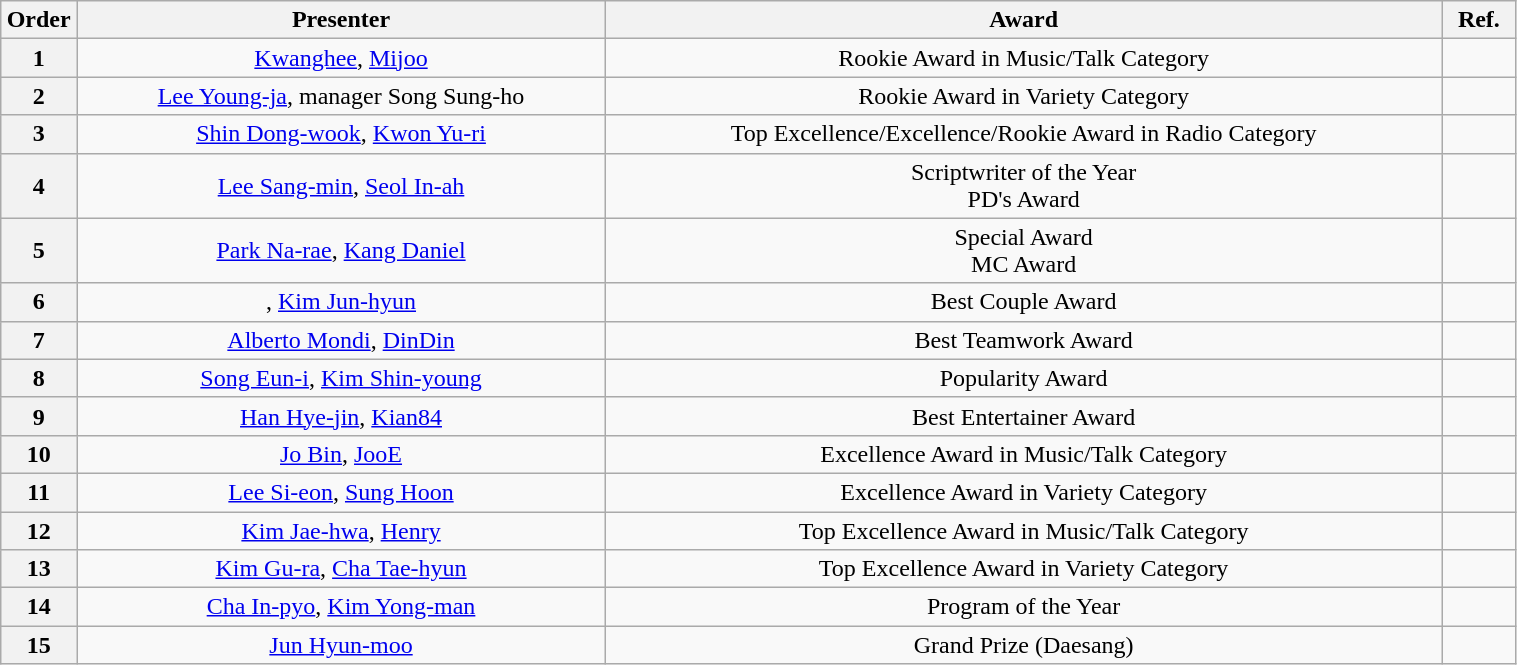<table class="wikitable" style="text-align:center; width:80%;">
<tr>
<th width="5%">Order</th>
<th>Presenter</th>
<th>Award</th>
<th>Ref.</th>
</tr>
<tr>
<th>1</th>
<td><a href='#'>Kwanghee</a>, <a href='#'>Mijoo</a></td>
<td>Rookie Award in Music/Talk Category</td>
<td></td>
</tr>
<tr>
<th>2</th>
<td><a href='#'>Lee Young-ja</a>, manager Song Sung-ho</td>
<td>Rookie Award in Variety Category</td>
<td></td>
</tr>
<tr>
<th>3</th>
<td><a href='#'>Shin Dong-wook</a>, <a href='#'>Kwon Yu-ri</a></td>
<td>Top Excellence/Excellence/Rookie Award in Radio Category</td>
<td></td>
</tr>
<tr>
<th>4</th>
<td><a href='#'>Lee Sang-min</a>, <a href='#'>Seol In-ah</a></td>
<td>Scriptwriter of the Year<br>PD's Award</td>
<td></td>
</tr>
<tr>
<th>5</th>
<td><a href='#'>Park Na-rae</a>, <a href='#'>Kang Daniel</a></td>
<td>Special Award<br>MC Award</td>
<td></td>
</tr>
<tr>
<th>6</th>
<td>, <a href='#'>Kim Jun-hyun</a></td>
<td>Best Couple Award</td>
<td></td>
</tr>
<tr>
<th>7</th>
<td><a href='#'>Alberto Mondi</a>, <a href='#'>DinDin</a></td>
<td>Best Teamwork Award</td>
<td></td>
</tr>
<tr>
<th>8</th>
<td><a href='#'>Song Eun-i</a>, <a href='#'>Kim Shin-young</a></td>
<td>Popularity Award</td>
<td></td>
</tr>
<tr>
<th>9</th>
<td><a href='#'>Han Hye-jin</a>, <a href='#'>Kian84</a></td>
<td>Best Entertainer Award</td>
<td></td>
</tr>
<tr>
<th>10</th>
<td><a href='#'>Jo Bin</a>, <a href='#'>JooE</a></td>
<td>Excellence Award in Music/Talk Category</td>
<td></td>
</tr>
<tr>
<th>11</th>
<td><a href='#'>Lee Si-eon</a>, <a href='#'>Sung Hoon</a></td>
<td>Excellence Award in Variety Category</td>
<td></td>
</tr>
<tr>
<th>12</th>
<td><a href='#'>Kim Jae-hwa</a>, <a href='#'>Henry</a></td>
<td>Top Excellence Award in Music/Talk Category</td>
<td></td>
</tr>
<tr>
<th>13</th>
<td><a href='#'>Kim Gu-ra</a>, <a href='#'>Cha Tae-hyun</a></td>
<td>Top Excellence Award in Variety Category</td>
<td></td>
</tr>
<tr>
<th>14</th>
<td><a href='#'>Cha In-pyo</a>, <a href='#'>Kim Yong-man</a></td>
<td>Program of the Year</td>
<td></td>
</tr>
<tr>
<th>15</th>
<td><a href='#'>Jun Hyun-moo</a></td>
<td>Grand Prize (Daesang)</td>
<td></td>
</tr>
</table>
